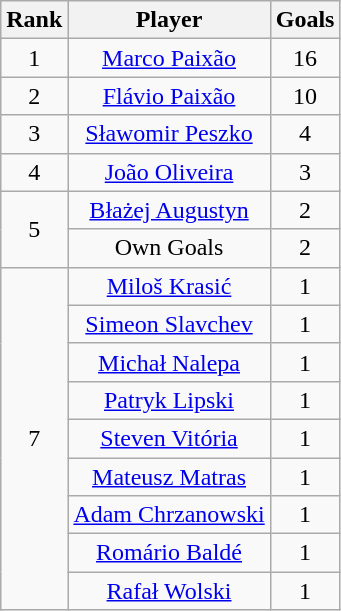<table class="wikitable" style="text-align: center">
<tr>
<th>Rank</th>
<th>Player</th>
<th>Goals</th>
</tr>
<tr>
<td>1</td>
<td><a href='#'>Marco Paixão</a></td>
<td>16</td>
</tr>
<tr>
<td>2</td>
<td><a href='#'>Flávio Paixão</a></td>
<td>10</td>
</tr>
<tr>
<td>3</td>
<td><a href='#'>Sławomir Peszko</a></td>
<td>4</td>
</tr>
<tr>
<td>4</td>
<td><a href='#'>João Oliveira</a></td>
<td>3</td>
</tr>
<tr>
<td rowspan=2>5</td>
<td><a href='#'>Błażej Augustyn</a></td>
<td>2</td>
</tr>
<tr>
<td>Own Goals</td>
<td>2</td>
</tr>
<tr>
<td rowspan=9>7</td>
<td><a href='#'>Miloš Krasić</a></td>
<td>1</td>
</tr>
<tr>
<td><a href='#'>Simeon Slavchev</a></td>
<td>1</td>
</tr>
<tr>
<td><a href='#'>Michał Nalepa</a></td>
<td>1</td>
</tr>
<tr>
<td><a href='#'>Patryk Lipski</a></td>
<td>1</td>
</tr>
<tr>
<td><a href='#'>Steven Vitória</a></td>
<td>1</td>
</tr>
<tr>
<td><a href='#'>Mateusz Matras</a></td>
<td>1</td>
</tr>
<tr>
<td><a href='#'>Adam Chrzanowski</a></td>
<td>1</td>
</tr>
<tr>
<td><a href='#'>Romário Baldé</a></td>
<td>1</td>
</tr>
<tr>
<td><a href='#'>Rafał Wolski</a></td>
<td>1</td>
</tr>
</table>
